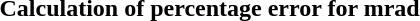<table class="toccolours collapsible collapsed" width="60%" style="text-align:left">
<tr>
<th>Calculation of percentage error for mrad</th>
</tr>
<tr>
<td><br></td>
</tr>
</table>
